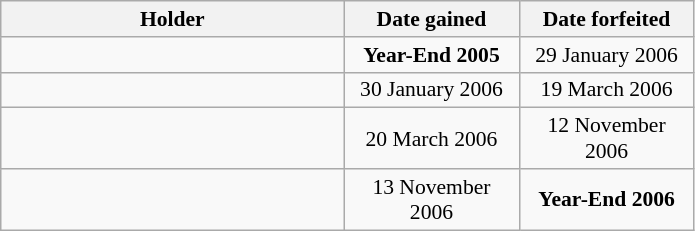<table class="wikitable" style="font-size:90%">
<tr>
<th style="width:222px;">Holder</th>
<th style="width:110px;">Date gained</th>
<th style="width:110px;">Date forfeited</th>
</tr>
<tr>
<td></td>
<td style="text-align:center;"><strong>Year-End 2005</strong></td>
<td style="text-align:center;">29 January 2006</td>
</tr>
<tr>
<td></td>
<td style="text-align:center;">30 January 2006</td>
<td style="text-align:center;">19 March 2006</td>
</tr>
<tr>
<td></td>
<td style="text-align:center;">20 March 2006</td>
<td style="text-align:center;">12 November 2006</td>
</tr>
<tr>
<td></td>
<td style="text-align:center;">13 November 2006</td>
<td style="text-align:center;"><strong>Year-End 2006</strong></td>
</tr>
</table>
